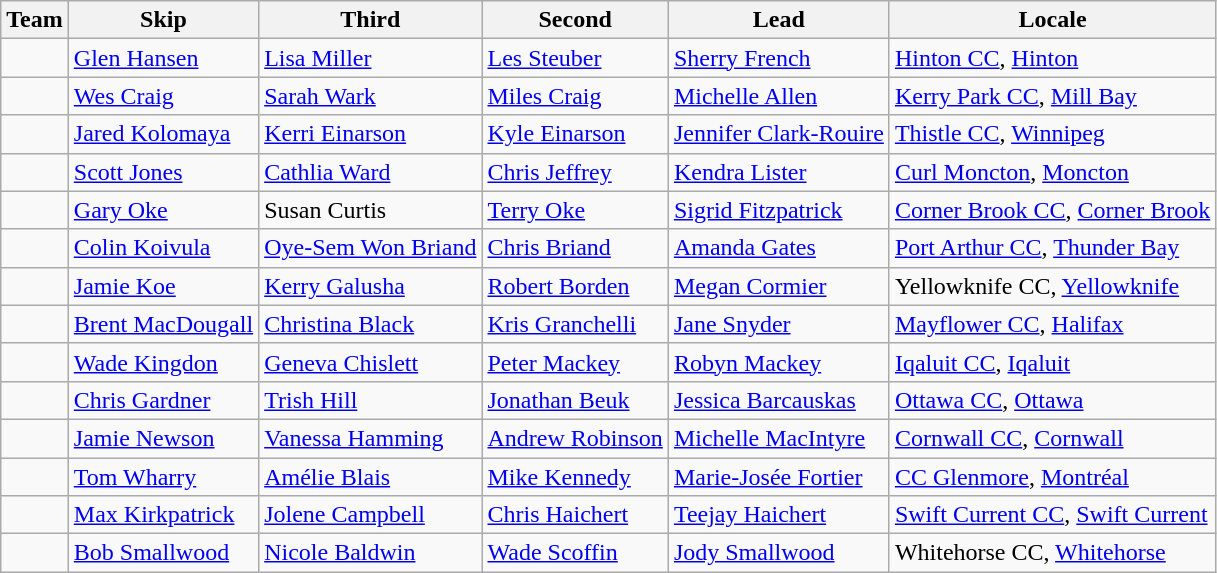<table class="wikitable">
<tr>
<th>Team</th>
<th>Skip</th>
<th>Third</th>
<th>Second</th>
<th>Lead</th>
<th>Locale</th>
</tr>
<tr>
<td></td>
<td><a href='#'>Glen Hansen</a></td>
<td><a href='#'>Lisa Miller</a></td>
<td><a href='#'>Les Steuber</a></td>
<td><a href='#'>Sherry French</a></td>
<td><a href='#'>Hinton CC</a>, <a href='#'>Hinton</a></td>
</tr>
<tr>
<td></td>
<td><a href='#'>Wes Craig</a></td>
<td><a href='#'>Sarah Wark</a></td>
<td><a href='#'>Miles Craig</a></td>
<td><a href='#'>Michelle Allen</a></td>
<td><a href='#'>Kerry Park CC</a>, <a href='#'>Mill Bay</a></td>
</tr>
<tr>
<td></td>
<td><a href='#'>Jared Kolomaya</a></td>
<td><a href='#'>Kerri Einarson</a></td>
<td><a href='#'>Kyle Einarson</a></td>
<td><a href='#'>Jennifer Clark-Rouire</a></td>
<td><a href='#'>Thistle CC</a>, <a href='#'>Winnipeg</a></td>
</tr>
<tr>
<td></td>
<td><a href='#'>Scott Jones</a></td>
<td><a href='#'>Cathlia Ward</a></td>
<td><a href='#'>Chris Jeffrey</a></td>
<td><a href='#'>Kendra Lister</a></td>
<td><a href='#'>Curl Moncton</a>, <a href='#'>Moncton</a></td>
</tr>
<tr>
<td></td>
<td><a href='#'>Gary Oke</a></td>
<td>Susan Curtis</td>
<td><a href='#'>Terry Oke</a></td>
<td><a href='#'>Sigrid Fitzpatrick</a></td>
<td><a href='#'>Corner Brook CC</a>, <a href='#'>Corner Brook</a></td>
</tr>
<tr>
<td></td>
<td><a href='#'>Colin Koivula</a></td>
<td><a href='#'>Oye-Sem Won Briand</a></td>
<td><a href='#'>Chris Briand</a></td>
<td><a href='#'>Amanda Gates</a></td>
<td><a href='#'>Port Arthur CC</a>, <a href='#'>Thunder Bay</a></td>
</tr>
<tr>
<td></td>
<td><a href='#'>Jamie Koe</a></td>
<td><a href='#'>Kerry Galusha</a></td>
<td><a href='#'>Robert Borden</a></td>
<td><a href='#'>Megan Cormier</a></td>
<td>Yellowknife CC, <a href='#'>Yellowknife</a></td>
</tr>
<tr>
<td></td>
<td><a href='#'>Brent MacDougall</a></td>
<td><a href='#'>Christina Black</a></td>
<td><a href='#'>Kris Granchelli</a></td>
<td><a href='#'>Jane Snyder</a></td>
<td><a href='#'>Mayflower CC</a>, <a href='#'>Halifax</a></td>
</tr>
<tr>
<td></td>
<td><a href='#'>Wade Kingdon</a></td>
<td><a href='#'>Geneva Chislett</a></td>
<td><a href='#'>Peter Mackey</a></td>
<td><a href='#'>Robyn Mackey</a></td>
<td><a href='#'>Iqaluit CC</a>, <a href='#'>Iqaluit</a></td>
</tr>
<tr>
<td></td>
<td><a href='#'>Chris Gardner</a></td>
<td><a href='#'>Trish Hill</a></td>
<td><a href='#'>Jonathan Beuk</a></td>
<td><a href='#'>Jessica Barcauskas</a></td>
<td><a href='#'>Ottawa CC</a>, <a href='#'>Ottawa</a></td>
</tr>
<tr>
<td></td>
<td><a href='#'>Jamie Newson</a></td>
<td><a href='#'>Vanessa Hamming</a></td>
<td><a href='#'>Andrew Robinson</a></td>
<td><a href='#'>Michelle MacIntyre</a></td>
<td><a href='#'>Cornwall CC</a>, <a href='#'>Cornwall</a></td>
</tr>
<tr>
<td></td>
<td><a href='#'>Tom Wharry</a></td>
<td><a href='#'>Amélie Blais</a></td>
<td><a href='#'>Mike Kennedy</a></td>
<td><a href='#'>Marie-Josée Fortier</a></td>
<td><a href='#'>CC Glenmore</a>, <a href='#'>Montréal</a></td>
</tr>
<tr>
<td></td>
<td><a href='#'>Max Kirkpatrick</a></td>
<td><a href='#'>Jolene Campbell</a></td>
<td><a href='#'>Chris Haichert</a></td>
<td><a href='#'>Teejay Haichert</a></td>
<td><a href='#'>Swift Current CC</a>, <a href='#'>Swift Current</a></td>
</tr>
<tr>
<td></td>
<td><a href='#'>Bob Smallwood</a></td>
<td><a href='#'>Nicole Baldwin</a></td>
<td><a href='#'>Wade Scoffin</a></td>
<td><a href='#'>Jody Smallwood</a></td>
<td>Whitehorse CC, <a href='#'>Whitehorse</a></td>
</tr>
</table>
